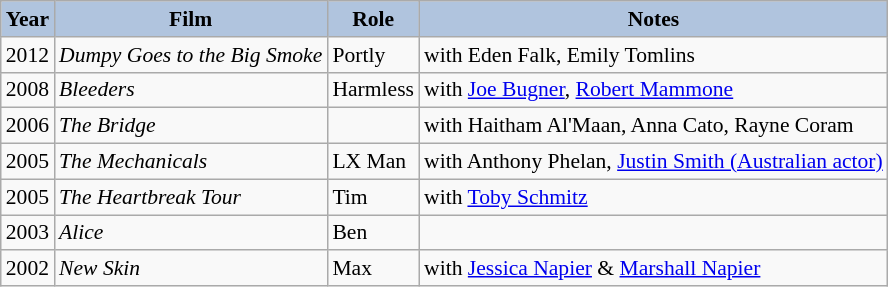<table class="wikitable" style="font-size:90%">
<tr style="text-align:center;">
<th style="background:#B0C4DE;">Year</th>
<th style="background:#B0C4DE;">Film</th>
<th style="background:#B0C4DE;">Role</th>
<th style="background:#B0C4DE;">Notes</th>
</tr>
<tr>
<td>2012</td>
<td><em>Dumpy Goes to the Big Smoke</em></td>
<td>Portly</td>
<td>with Eden Falk, Emily Tomlins</td>
</tr>
<tr>
<td>2008</td>
<td><em>Bleeders</em></td>
<td>Harmless</td>
<td>with <a href='#'>Joe Bugner</a>, <a href='#'>Robert Mammone</a></td>
</tr>
<tr>
<td>2006</td>
<td><em>The Bridge</em></td>
<td></td>
<td>with Haitham Al'Maan, Anna Cato, Rayne Coram</td>
</tr>
<tr>
<td>2005</td>
<td><em> The Mechanicals</em></td>
<td>LX Man</td>
<td>with Anthony Phelan, <a href='#'>Justin Smith (Australian actor)</a></td>
</tr>
<tr>
<td>2005</td>
<td><em>The Heartbreak Tour</em></td>
<td>Tim</td>
<td>with <a href='#'>Toby Schmitz</a></td>
</tr>
<tr>
<td>2003</td>
<td><em>Alice</em></td>
<td>Ben</td>
<td></td>
</tr>
<tr>
<td>2002</td>
<td><em>New Skin</em></td>
<td>Max</td>
<td>with <a href='#'>Jessica Napier</a> & <a href='#'>Marshall Napier</a></td>
</tr>
</table>
